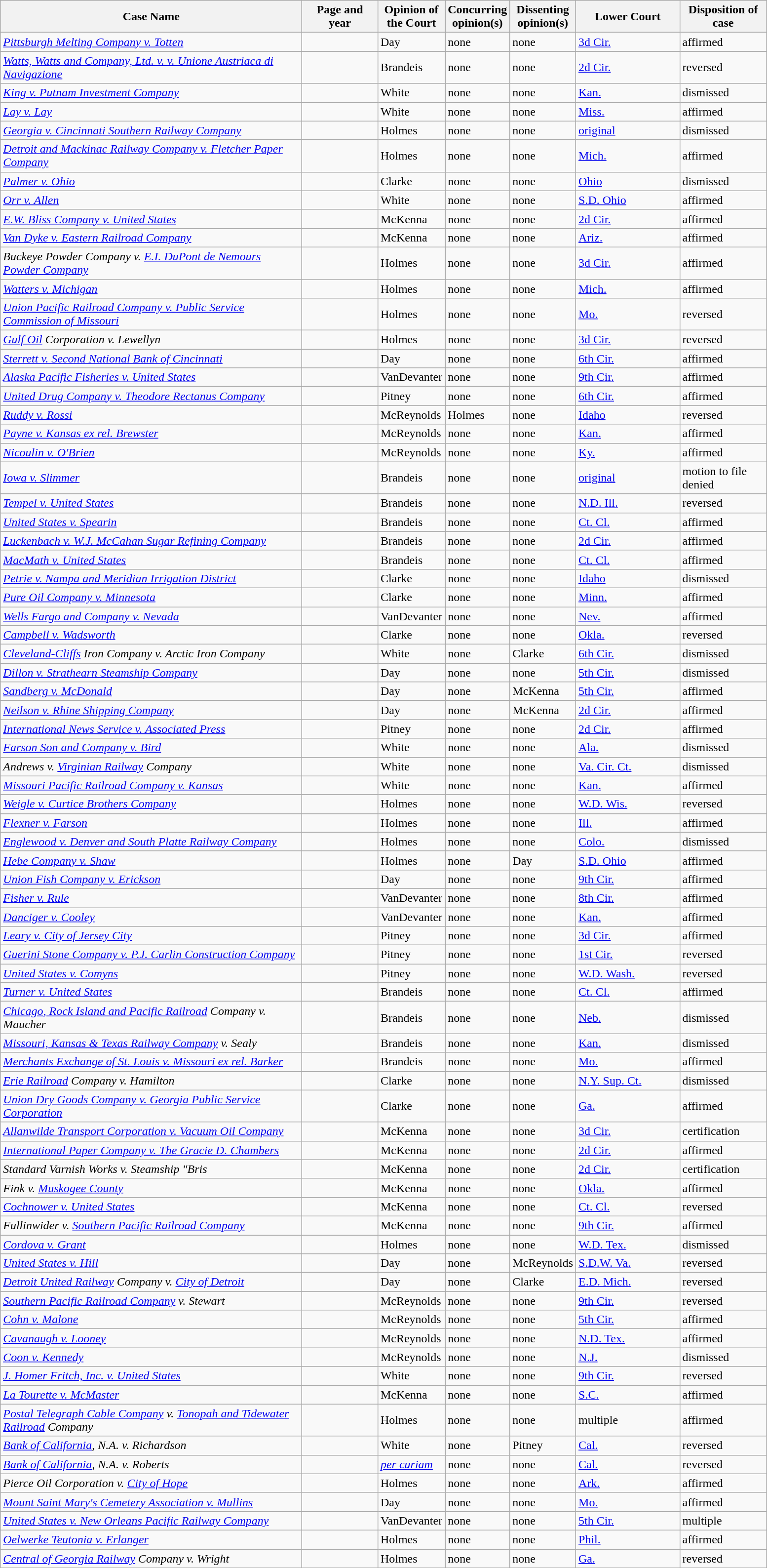<table class="wikitable sortable">
<tr>
<th scope="col" style="width: 400px;">Case Name</th>
<th scope="col" style="width: 95px;">Page and year</th>
<th scope="col" style="width: 10px;">Opinion of the Court</th>
<th scope="col" style="width: 10px;">Concurring opinion(s)</th>
<th scope="col" style="width: 10px;">Dissenting opinion(s)</th>
<th scope="col" style="width: 133px;">Lower Court</th>
<th scope="col" style="width: 110px;">Disposition of case</th>
</tr>
<tr>
<td><em><a href='#'>Pittsburgh Melting Company v. Totten</a></em></td>
<td align="right"></td>
<td>Day</td>
<td>none</td>
<td>none</td>
<td><a href='#'>3d Cir.</a></td>
<td>affirmed</td>
</tr>
<tr>
<td><em><a href='#'>Watts, Watts and Company, Ltd. v. v. Unione Austriaca di Navigazione</a></em></td>
<td align="right"></td>
<td>Brandeis</td>
<td>none</td>
<td>none</td>
<td><a href='#'>2d Cir.</a></td>
<td>reversed</td>
</tr>
<tr>
<td><em><a href='#'>King v. Putnam Investment Company</a></em></td>
<td align="right"></td>
<td>White</td>
<td>none</td>
<td>none</td>
<td><a href='#'>Kan.</a></td>
<td>dismissed</td>
</tr>
<tr>
<td><em><a href='#'>Lay v. Lay</a></em></td>
<td align="right"></td>
<td>White</td>
<td>none</td>
<td>none</td>
<td><a href='#'>Miss.</a></td>
<td>affirmed</td>
</tr>
<tr>
<td><em><a href='#'>Georgia v. Cincinnati Southern Railway Company</a></em></td>
<td align="right"></td>
<td>Holmes</td>
<td>none</td>
<td>none</td>
<td><a href='#'>original</a></td>
<td>dismissed</td>
</tr>
<tr>
<td><em><a href='#'>Detroit and Mackinac Railway Company v. Fletcher Paper Company</a></em></td>
<td align="right"></td>
<td>Holmes</td>
<td>none</td>
<td>none</td>
<td><a href='#'>Mich.</a></td>
<td>affirmed</td>
</tr>
<tr>
<td><em><a href='#'>Palmer v. Ohio</a></em></td>
<td align="right"></td>
<td>Clarke</td>
<td>none</td>
<td>none</td>
<td><a href='#'>Ohio</a></td>
<td>dismissed</td>
</tr>
<tr>
<td><em><a href='#'>Orr v. Allen</a></em></td>
<td align="right"></td>
<td>White</td>
<td>none</td>
<td>none</td>
<td><a href='#'>S.D. Ohio</a></td>
<td>affirmed</td>
</tr>
<tr>
<td><em><a href='#'>E.W. Bliss Company v. United States</a></em></td>
<td align="right"></td>
<td>McKenna</td>
<td>none</td>
<td>none</td>
<td><a href='#'>2d Cir.</a></td>
<td>affirmed</td>
</tr>
<tr>
<td><em><a href='#'>Van Dyke v. Eastern Railroad Company</a></em></td>
<td align="right"></td>
<td>McKenna</td>
<td>none</td>
<td>none</td>
<td><a href='#'>Ariz.</a></td>
<td>affirmed</td>
</tr>
<tr>
<td><em>Buckeye Powder Company v. <a href='#'>E.I. DuPont de Nemours Powder Company</a></em></td>
<td align="right"></td>
<td>Holmes</td>
<td>none</td>
<td>none</td>
<td><a href='#'>3d Cir.</a></td>
<td>affirmed</td>
</tr>
<tr>
<td><em><a href='#'>Watters v. Michigan</a></em></td>
<td align="right"></td>
<td>Holmes</td>
<td>none</td>
<td>none</td>
<td><a href='#'>Mich.</a></td>
<td>affirmed</td>
</tr>
<tr>
<td><em><a href='#'>Union Pacific Railroad Company v. Public Service Commission of Missouri</a></em></td>
<td align="right"></td>
<td>Holmes</td>
<td>none</td>
<td>none</td>
<td><a href='#'>Mo.</a></td>
<td>reversed</td>
</tr>
<tr>
<td><em><a href='#'>Gulf Oil</a> Corporation v. Lewellyn</em></td>
<td align="right"></td>
<td>Holmes</td>
<td>none</td>
<td>none</td>
<td><a href='#'>3d Cir.</a></td>
<td>reversed</td>
</tr>
<tr>
<td><em><a href='#'>Sterrett v. Second National Bank of Cincinnati</a></em></td>
<td align="right"></td>
<td>Day</td>
<td>none</td>
<td>none</td>
<td><a href='#'>6th Cir.</a></td>
<td>affirmed</td>
</tr>
<tr>
<td><em><a href='#'>Alaska Pacific Fisheries v. United States</a></em></td>
<td align="right"></td>
<td>VanDevanter</td>
<td>none</td>
<td>none</td>
<td><a href='#'>9th Cir.</a></td>
<td>affirmed</td>
</tr>
<tr>
<td><em><a href='#'>United Drug Company v. Theodore Rectanus Company</a></em></td>
<td align="right"></td>
<td>Pitney</td>
<td>none</td>
<td>none</td>
<td><a href='#'>6th Cir.</a></td>
<td>affirmed</td>
</tr>
<tr>
<td><em><a href='#'>Ruddy v. Rossi</a></em></td>
<td align="right"></td>
<td>McReynolds</td>
<td>Holmes</td>
<td>none</td>
<td><a href='#'>Idaho</a></td>
<td>reversed</td>
</tr>
<tr>
<td><em><a href='#'>Payne v. Kansas ex rel. Brewster</a></em></td>
<td align="right"></td>
<td>McReynolds</td>
<td>none</td>
<td>none</td>
<td><a href='#'>Kan.</a></td>
<td>affirmed</td>
</tr>
<tr>
<td><em><a href='#'>Nicoulin v. O'Brien</a></em></td>
<td align="right"></td>
<td>McReynolds</td>
<td>none</td>
<td>none</td>
<td><a href='#'>Ky.</a></td>
<td>affirmed</td>
</tr>
<tr>
<td><em><a href='#'>Iowa v. Slimmer</a></em></td>
<td align="right"></td>
<td>Brandeis</td>
<td>none</td>
<td>none</td>
<td><a href='#'>original</a></td>
<td>motion to file denied</td>
</tr>
<tr>
<td><em><a href='#'>Tempel v. United States</a></em></td>
<td align="right"></td>
<td>Brandeis</td>
<td>none</td>
<td>none</td>
<td><a href='#'>N.D. Ill.</a></td>
<td>reversed</td>
</tr>
<tr>
<td><em><a href='#'>United States v. Spearin</a></em></td>
<td align="right"></td>
<td>Brandeis</td>
<td>none</td>
<td>none</td>
<td><a href='#'>Ct. Cl.</a></td>
<td>affirmed</td>
</tr>
<tr>
<td><em><a href='#'>Luckenbach v. W.J. McCahan Sugar Refining Company</a></em></td>
<td align="right"></td>
<td>Brandeis</td>
<td>none</td>
<td>none</td>
<td><a href='#'>2d Cir.</a></td>
<td>affirmed</td>
</tr>
<tr>
<td><em><a href='#'>MacMath v. United States</a></em></td>
<td align="right"></td>
<td>Brandeis</td>
<td>none</td>
<td>none</td>
<td><a href='#'>Ct. Cl.</a></td>
<td>affirmed</td>
</tr>
<tr>
<td><em><a href='#'>Petrie v. Nampa and Meridian Irrigation District</a></em></td>
<td align="right"></td>
<td>Clarke</td>
<td>none</td>
<td>none</td>
<td><a href='#'>Idaho</a></td>
<td>dismissed</td>
</tr>
<tr>
<td><em><a href='#'>Pure Oil Company v. Minnesota</a></em></td>
<td align="right"></td>
<td>Clarke</td>
<td>none</td>
<td>none</td>
<td><a href='#'>Minn.</a></td>
<td>affirmed</td>
</tr>
<tr>
<td><em><a href='#'>Wells Fargo and Company v. Nevada</a></em></td>
<td align="right"></td>
<td>VanDevanter</td>
<td>none</td>
<td>none</td>
<td><a href='#'>Nev.</a></td>
<td>affirmed</td>
</tr>
<tr>
<td><em><a href='#'>Campbell v. Wadsworth</a></em></td>
<td align="right"></td>
<td>Clarke</td>
<td>none</td>
<td>none</td>
<td><a href='#'>Okla.</a></td>
<td>reversed</td>
</tr>
<tr>
<td><em><a href='#'>Cleveland-Cliffs</a> Iron Company v. Arctic Iron Company</em></td>
<td align="right"></td>
<td>White</td>
<td>none</td>
<td>Clarke</td>
<td><a href='#'>6th Cir.</a></td>
<td>dismissed</td>
</tr>
<tr>
<td><em><a href='#'>Dillon v. Strathearn Steamship Company</a></em></td>
<td align="right"></td>
<td>Day</td>
<td>none</td>
<td>none</td>
<td><a href='#'>5th Cir.</a></td>
<td>dismissed</td>
</tr>
<tr>
<td><em><a href='#'>Sandberg v. McDonald</a></em></td>
<td align="right"></td>
<td>Day</td>
<td>none</td>
<td>McKenna</td>
<td><a href='#'>5th Cir.</a></td>
<td>affirmed</td>
</tr>
<tr>
<td><em><a href='#'>Neilson v. Rhine Shipping Company</a></em></td>
<td align="right"></td>
<td>Day</td>
<td>none</td>
<td>McKenna</td>
<td><a href='#'>2d Cir.</a></td>
<td>affirmed</td>
</tr>
<tr>
<td><em><a href='#'>International News Service v. Associated Press</a></em></td>
<td align="right"></td>
<td>Pitney</td>
<td>none</td>
<td>none</td>
<td><a href='#'>2d Cir.</a></td>
<td>affirmed</td>
</tr>
<tr>
<td><em><a href='#'>Farson Son and Company v. Bird</a></em></td>
<td align="right"></td>
<td>White</td>
<td>none</td>
<td>none</td>
<td><a href='#'>Ala.</a></td>
<td>dismissed</td>
</tr>
<tr>
<td><em>Andrews v. <a href='#'>Virginian Railway</a> Company</em></td>
<td align="right"></td>
<td>White</td>
<td>none</td>
<td>none</td>
<td><a href='#'>Va. Cir. Ct.</a></td>
<td>dismissed</td>
</tr>
<tr>
<td><em><a href='#'>Missouri Pacific Railroad Company v. Kansas</a></em></td>
<td align="right"></td>
<td>White</td>
<td>none</td>
<td>none</td>
<td><a href='#'>Kan.</a></td>
<td>affirmed</td>
</tr>
<tr>
<td><em><a href='#'>Weigle v. Curtice Brothers Company</a></em></td>
<td align="right"></td>
<td>Holmes</td>
<td>none</td>
<td>none</td>
<td><a href='#'>W.D. Wis.</a></td>
<td>reversed</td>
</tr>
<tr>
<td><em><a href='#'>Flexner v. Farson</a></em></td>
<td align="right"></td>
<td>Holmes</td>
<td>none</td>
<td>none</td>
<td><a href='#'>Ill.</a></td>
<td>affirmed</td>
</tr>
<tr>
<td><em><a href='#'>Englewood v. Denver and South Platte Railway Company</a></em></td>
<td align="right"></td>
<td>Holmes</td>
<td>none</td>
<td>none</td>
<td><a href='#'>Colo.</a></td>
<td>dismissed</td>
</tr>
<tr>
<td><em><a href='#'>Hebe Company v. Shaw</a></em></td>
<td align="right"></td>
<td>Holmes</td>
<td>none</td>
<td>Day</td>
<td><a href='#'>S.D. Ohio</a></td>
<td>affirmed</td>
</tr>
<tr>
<td><em><a href='#'>Union Fish Company v. Erickson</a></em></td>
<td align="right"></td>
<td>Day</td>
<td>none</td>
<td>none</td>
<td><a href='#'>9th Cir.</a></td>
<td>affirmed</td>
</tr>
<tr>
<td><em><a href='#'>Fisher v. Rule</a></em></td>
<td align="right"></td>
<td>VanDevanter</td>
<td>none</td>
<td>none</td>
<td><a href='#'>8th Cir.</a></td>
<td>affirmed</td>
</tr>
<tr>
<td><em><a href='#'>Danciger v. Cooley</a></em></td>
<td align="right"></td>
<td>VanDevanter</td>
<td>none</td>
<td>none</td>
<td><a href='#'>Kan.</a></td>
<td>affirmed</td>
</tr>
<tr>
<td><em><a href='#'>Leary v. City of Jersey City</a></em></td>
<td align="right"></td>
<td>Pitney</td>
<td>none</td>
<td>none</td>
<td><a href='#'>3d Cir.</a></td>
<td>affirmed</td>
</tr>
<tr>
<td><em><a href='#'>Guerini Stone Company v. P.J. Carlin Construction Company</a></em></td>
<td align="right"></td>
<td>Pitney</td>
<td>none</td>
<td>none</td>
<td><a href='#'>1st Cir.</a></td>
<td>reversed</td>
</tr>
<tr>
<td><em><a href='#'>United States v. Comyns</a></em></td>
<td align="right"></td>
<td>Pitney</td>
<td>none</td>
<td>none</td>
<td><a href='#'>W.D. Wash.</a></td>
<td>reversed</td>
</tr>
<tr>
<td><em><a href='#'>Turner v. United States</a></em></td>
<td align="right"></td>
<td>Brandeis</td>
<td>none</td>
<td>none</td>
<td><a href='#'>Ct. Cl.</a></td>
<td>affirmed</td>
</tr>
<tr>
<td><em><a href='#'>Chicago, Rock Island and Pacific Railroad</a> Company v. Maucher</em></td>
<td align="right"></td>
<td>Brandeis</td>
<td>none</td>
<td>none</td>
<td><a href='#'>Neb.</a></td>
<td>dismissed</td>
</tr>
<tr>
<td><em><a href='#'>Missouri, Kansas & Texas Railway Company</a> v. Sealy</em></td>
<td align="right"></td>
<td>Brandeis</td>
<td>none</td>
<td>none</td>
<td><a href='#'>Kan.</a></td>
<td>dismissed</td>
</tr>
<tr>
<td><em><a href='#'>Merchants Exchange of St. Louis v. Missouri ex rel. Barker</a></em></td>
<td align="right"></td>
<td>Brandeis</td>
<td>none</td>
<td>none</td>
<td><a href='#'>Mo.</a></td>
<td>affirmed</td>
</tr>
<tr>
<td><em><a href='#'>Erie Railroad</a> Company v. Hamilton</em></td>
<td align="right"></td>
<td>Clarke</td>
<td>none</td>
<td>none</td>
<td><a href='#'>N.Y. Sup. Ct.</a></td>
<td>dismissed</td>
</tr>
<tr>
<td><em><a href='#'>Union Dry Goods Company v. Georgia Public Service Corporation</a></em></td>
<td align="right"></td>
<td>Clarke</td>
<td>none</td>
<td>none</td>
<td><a href='#'>Ga.</a></td>
<td>affirmed</td>
</tr>
<tr>
<td><em><a href='#'>Allanwilde Transport Corporation v. Vacuum Oil Company</a></em></td>
<td align="right"></td>
<td>McKenna</td>
<td>none</td>
<td>none</td>
<td><a href='#'>3d Cir.</a></td>
<td>certification</td>
</tr>
<tr>
<td><em><a href='#'>International Paper Company v. The Gracie D. Chambers</a></em></td>
<td align="right"></td>
<td>McKenna</td>
<td>none</td>
<td>none</td>
<td><a href='#'>2d Cir.</a></td>
<td>affirmed</td>
</tr>
<tr>
<td><em>Standard Varnish Works v. Steamship "Bris</em></td>
<td align="right"></td>
<td>McKenna</td>
<td>none</td>
<td>none</td>
<td><a href='#'>2d Cir.</a></td>
<td>certification</td>
</tr>
<tr>
<td><em>Fink v. <a href='#'>Muskogee County</a></em></td>
<td align="right"></td>
<td>McKenna</td>
<td>none</td>
<td>none</td>
<td><a href='#'>Okla.</a></td>
<td>affirmed</td>
</tr>
<tr>
<td><em><a href='#'>Cochnower v. United States</a></em></td>
<td align="right"></td>
<td>McKenna</td>
<td>none</td>
<td>none</td>
<td><a href='#'>Ct. Cl.</a></td>
<td>reversed</td>
</tr>
<tr>
<td><em>Fullinwider v. <a href='#'>Southern Pacific Railroad Company</a></em></td>
<td align="right"></td>
<td>McKenna</td>
<td>none</td>
<td>none</td>
<td><a href='#'>9th Cir.</a></td>
<td>affirmed</td>
</tr>
<tr>
<td><em><a href='#'>Cordova v. Grant</a></em></td>
<td align="right"></td>
<td>Holmes</td>
<td>none</td>
<td>none</td>
<td><a href='#'>W.D. Tex.</a></td>
<td>dismissed</td>
</tr>
<tr>
<td><em><a href='#'>United States v. Hill</a></em></td>
<td align="right"></td>
<td>Day</td>
<td>none</td>
<td>McReynolds</td>
<td><a href='#'>S.D.W. Va.</a></td>
<td>reversed</td>
</tr>
<tr>
<td><em><a href='#'>Detroit United Railway</a> Company v. <a href='#'>City of Detroit</a></em></td>
<td align="right"></td>
<td>Day</td>
<td>none</td>
<td>Clarke</td>
<td><a href='#'>E.D. Mich.</a></td>
<td>reversed</td>
</tr>
<tr>
<td><em><a href='#'>Southern Pacific Railroad Company</a> v. Stewart</em></td>
<td align="right"></td>
<td>McReynolds</td>
<td>none</td>
<td>none</td>
<td><a href='#'>9th Cir.</a></td>
<td>reversed</td>
</tr>
<tr>
<td><em><a href='#'>Cohn v. Malone</a></em></td>
<td align="right"></td>
<td>McReynolds</td>
<td>none</td>
<td>none</td>
<td><a href='#'>5th Cir.</a></td>
<td>affirmed</td>
</tr>
<tr>
<td><em><a href='#'>Cavanaugh v. Looney</a></em></td>
<td align="right"></td>
<td>McReynolds</td>
<td>none</td>
<td>none</td>
<td><a href='#'>N.D. Tex.</a></td>
<td>affirmed</td>
</tr>
<tr>
<td><em><a href='#'>Coon v. Kennedy</a></em></td>
<td align="right"></td>
<td>McReynolds</td>
<td>none</td>
<td>none</td>
<td><a href='#'>N.J.</a></td>
<td>dismissed</td>
</tr>
<tr>
<td><em><a href='#'>J. Homer Fritch, Inc. v. United States</a></em></td>
<td align="right"></td>
<td>White</td>
<td>none</td>
<td>none</td>
<td><a href='#'>9th Cir.</a></td>
<td>reversed</td>
</tr>
<tr>
<td><em><a href='#'>La Tourette v. McMaster</a></em></td>
<td align="right"></td>
<td>McKenna</td>
<td>none</td>
<td>none</td>
<td><a href='#'>S.C.</a></td>
<td>affirmed</td>
</tr>
<tr>
<td><em><a href='#'>Postal Telegraph Cable Company</a> v. <a href='#'>Tonopah and Tidewater Railroad</a> Company</em></td>
<td align="right"></td>
<td>Holmes</td>
<td>none</td>
<td>none</td>
<td>multiple</td>
<td>affirmed</td>
</tr>
<tr>
<td><em><a href='#'>Bank of California</a>, N.A. v. Richardson</em></td>
<td align="right"></td>
<td>White</td>
<td>none</td>
<td>Pitney</td>
<td><a href='#'>Cal.</a></td>
<td>reversed</td>
</tr>
<tr>
<td><em><a href='#'>Bank of California</a>, N.A. v. Roberts</em></td>
<td align="right"></td>
<td><em><a href='#'>per curiam</a></em></td>
<td>none</td>
<td>none</td>
<td><a href='#'>Cal.</a></td>
<td>reversed</td>
</tr>
<tr>
<td><em>Pierce Oil Corporation v. <a href='#'>City of Hope</a></em></td>
<td align="right"></td>
<td>Holmes</td>
<td>none</td>
<td>none</td>
<td><a href='#'>Ark.</a></td>
<td>affirmed</td>
</tr>
<tr>
<td><em><a href='#'>Mount Saint Mary's Cemetery Association v. Mullins</a></em></td>
<td align="right"></td>
<td>Day</td>
<td>none</td>
<td>none</td>
<td><a href='#'>Mo.</a></td>
<td>affirmed</td>
</tr>
<tr>
<td><em><a href='#'>United States v. New Orleans Pacific Railway Company</a></em></td>
<td align="right"></td>
<td>VanDevanter</td>
<td>none</td>
<td>none</td>
<td><a href='#'>5th Cir.</a></td>
<td>multiple</td>
</tr>
<tr>
<td><em><a href='#'>Oelwerke Teutonia v. Erlanger</a></em></td>
<td align="right"></td>
<td>Holmes</td>
<td>none</td>
<td>none</td>
<td><a href='#'>Phil.</a></td>
<td>affirmed</td>
</tr>
<tr>
<td><em><a href='#'>Central of Georgia Railway</a> Company v. Wright</em></td>
<td align="right"></td>
<td>Holmes</td>
<td>none</td>
<td>none</td>
<td><a href='#'>Ga.</a></td>
<td>reversed</td>
</tr>
<tr>
</tr>
</table>
